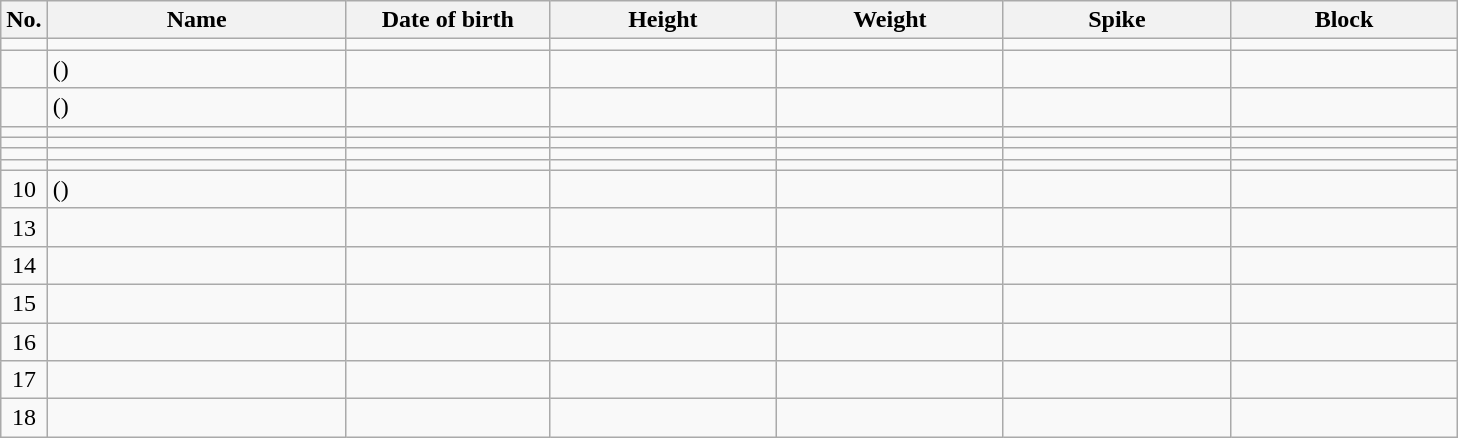<table class="wikitable sortable" style="font-size:100%; text-align:center;">
<tr>
<th>No.</th>
<th style="width:12em">Name</th>
<th style="width:8em">Date of birth</th>
<th style="width:9em">Height</th>
<th style="width:9em">Weight</th>
<th style="width:9em">Spike</th>
<th style="width:9em">Block</th>
</tr>
<tr>
<td></td>
<td align=left> </td>
<td align=right></td>
<td></td>
<td></td>
<td></td>
<td></td>
</tr>
<tr>
<td></td>
<td align=left>  ()</td>
<td align=right></td>
<td></td>
<td></td>
<td></td>
<td></td>
</tr>
<tr>
<td></td>
<td align=left>  ()</td>
<td align=right></td>
<td></td>
<td></td>
<td></td>
<td></td>
</tr>
<tr>
<td></td>
<td align=left> </td>
<td align=right></td>
<td></td>
<td></td>
<td></td>
<td></td>
</tr>
<tr>
<td></td>
<td align=left> </td>
<td align=right></td>
<td></td>
<td></td>
<td></td>
<td></td>
</tr>
<tr>
<td></td>
<td align=left> </td>
<td align=right></td>
<td></td>
<td></td>
<td></td>
<td></td>
</tr>
<tr>
<td></td>
<td align=left> </td>
<td align=right></td>
<td></td>
<td></td>
<td></td>
<td></td>
</tr>
<tr>
<td>10</td>
<td align=left>  ()</td>
<td align=right></td>
<td></td>
<td></td>
<td></td>
<td></td>
</tr>
<tr>
<td>13</td>
<td align=left> </td>
<td align=right></td>
<td></td>
<td></td>
<td></td>
<td></td>
</tr>
<tr>
<td>14</td>
<td align=left> </td>
<td align=right></td>
<td></td>
<td></td>
<td></td>
<td></td>
</tr>
<tr>
<td>15</td>
<td align=left> </td>
<td align=right></td>
<td></td>
<td></td>
<td></td>
<td></td>
</tr>
<tr>
<td>16</td>
<td align=left> </td>
<td align=right></td>
<td></td>
<td></td>
<td></td>
<td></td>
</tr>
<tr>
<td>17</td>
<td align=left> </td>
<td align=right></td>
<td></td>
<td></td>
<td></td>
<td></td>
</tr>
<tr>
<td>18</td>
<td align=left> </td>
<td align=right></td>
<td></td>
<td></td>
<td></td>
<td></td>
</tr>
</table>
